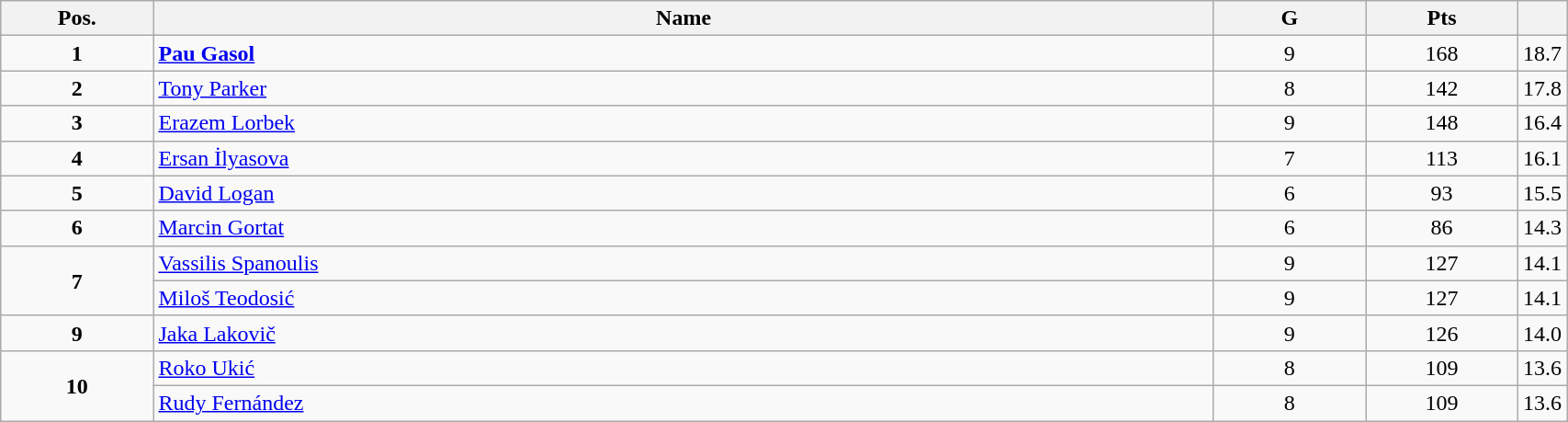<table class=wikitable width="90%">
<tr>
<th width="10%">Pos.</th>
<th width="70%">Name</th>
<th width="10%">G</th>
<th width="10%">Pts</th>
<th width="10%"></th>
</tr>
<tr align=center>
<td><strong>1</strong></td>
<td align=left> <strong><a href='#'>Pau Gasol</a></strong></td>
<td>9</td>
<td>168</td>
<td>18.7</td>
</tr>
<tr align=center>
<td><strong>2</strong></td>
<td align=left> <a href='#'>Tony Parker</a></td>
<td>8</td>
<td>142</td>
<td>17.8</td>
</tr>
<tr align=center>
<td><strong>3</strong></td>
<td align=left> <a href='#'>Erazem Lorbek</a></td>
<td>9</td>
<td>148</td>
<td>16.4</td>
</tr>
<tr align=center>
<td><strong>4</strong></td>
<td align=left>  <a href='#'>Ersan İlyasova</a></td>
<td>7</td>
<td>113</td>
<td>16.1</td>
</tr>
<tr align=center>
<td><strong>5</strong></td>
<td align=left> <a href='#'>David Logan</a></td>
<td>6</td>
<td>93</td>
<td>15.5</td>
</tr>
<tr align=center>
<td><strong>6</strong></td>
<td align=left> <a href='#'>Marcin Gortat</a></td>
<td>6</td>
<td>86</td>
<td>14.3</td>
</tr>
<tr align=center>
<td rowspan=2><strong>7</strong></td>
<td align=left> <a href='#'>Vassilis Spanoulis</a></td>
<td>9</td>
<td>127</td>
<td>14.1</td>
</tr>
<tr align=center>
<td align=left> <a href='#'>Miloš Teodosić</a></td>
<td>9</td>
<td>127</td>
<td>14.1</td>
</tr>
<tr align=center>
<td><strong>9</strong></td>
<td align=left> <a href='#'>Jaka Lakovič</a></td>
<td>9</td>
<td>126</td>
<td>14.0</td>
</tr>
<tr align=center>
<td rowspan=2><strong>10</strong></td>
<td align=left> <a href='#'>Roko Ukić</a></td>
<td>8</td>
<td>109</td>
<td>13.6</td>
</tr>
<tr align=center>
<td align=left> <a href='#'>Rudy Fernández</a></td>
<td>8</td>
<td>109</td>
<td>13.6</td>
</tr>
</table>
